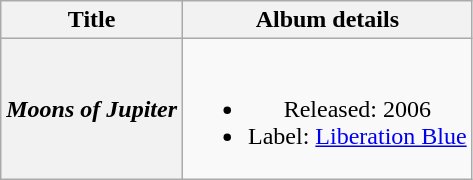<table class="wikitable plainrowheaders" style="text-align:center;" border="1">
<tr>
<th>Title</th>
<th>Album details</th>
</tr>
<tr>
<th scope="row"><em>Moons of Jupiter</em></th>
<td><br><ul><li>Released: 2006</li><li>Label: <a href='#'>Liberation Blue</a></li></ul></td>
</tr>
</table>
